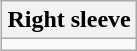<table class="wikitable" align="right">
<tr>
<th>Right sleeve</th>
</tr>
<tr>
<td> </td>
</tr>
</table>
